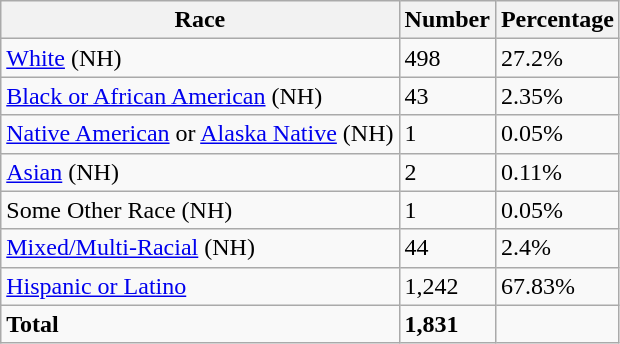<table class="wikitable">
<tr>
<th>Race</th>
<th>Number</th>
<th>Percentage</th>
</tr>
<tr>
<td><a href='#'>White</a> (NH)</td>
<td>498</td>
<td>27.2%</td>
</tr>
<tr>
<td><a href='#'>Black or African American</a> (NH)</td>
<td>43</td>
<td>2.35%</td>
</tr>
<tr>
<td><a href='#'>Native American</a> or <a href='#'>Alaska Native</a> (NH)</td>
<td>1</td>
<td>0.05%</td>
</tr>
<tr>
<td><a href='#'>Asian</a> (NH)</td>
<td>2</td>
<td>0.11%</td>
</tr>
<tr>
<td>Some Other Race (NH)</td>
<td>1</td>
<td>0.05%</td>
</tr>
<tr>
<td><a href='#'>Mixed/Multi-Racial</a> (NH)</td>
<td>44</td>
<td>2.4%</td>
</tr>
<tr>
<td><a href='#'>Hispanic or Latino</a></td>
<td>1,242</td>
<td>67.83%</td>
</tr>
<tr>
<td><strong>Total</strong></td>
<td><strong>1,831</strong></td>
<td></td>
</tr>
</table>
